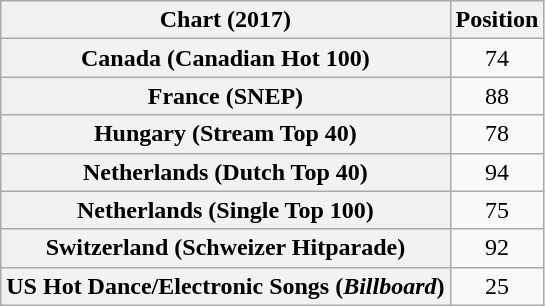<table class="wikitable sortable plainrowheaders" style="text-align:center">
<tr>
<th scope="col">Chart (2017)</th>
<th scope="col">Position</th>
</tr>
<tr>
<th scope="row">Canada (Canadian Hot 100)</th>
<td>74</td>
</tr>
<tr>
<th scope="row">France (SNEP)</th>
<td>88</td>
</tr>
<tr>
<th scope="row">Hungary (Stream Top 40)</th>
<td>78</td>
</tr>
<tr>
<th scope="row">Netherlands (Dutch Top 40)</th>
<td>94</td>
</tr>
<tr>
<th scope="row">Netherlands (Single Top 100)</th>
<td>75</td>
</tr>
<tr>
<th scope="row">Switzerland (Schweizer Hitparade)</th>
<td>92</td>
</tr>
<tr>
<th scope="row">US Hot Dance/Electronic Songs (<em>Billboard</em>)</th>
<td>25</td>
</tr>
</table>
